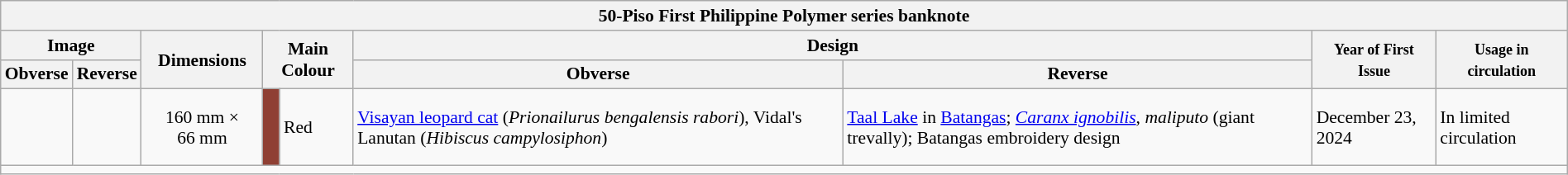<table class="wikitable" style="margin:auto; font-size:90%;">
<tr>
<th colspan="9">50-Piso First Philippine Polymer series banknote</th>
</tr>
<tr>
<th colspan="2">Image</th>
<th rowspan="2">Dimensions</th>
<th colspan="2" rowspan="2">Main Colour</th>
<th colspan="2">Design</th>
<th rowspan="2"><small>Year of First Issue</small></th>
<th rowspan="2"><small>Usage in circulation</small></th>
</tr>
<tr>
<th>Obverse</th>
<th>Reverse</th>
<th>Obverse</th>
<th>Reverse</th>
</tr>
<tr style="height:62px">
<td style="text-align:center;"></td>
<td style="text-align:center;"></td>
<td style="text-align:center;">160 mm × 66 mm</td>
<td style="text-align:center; background:#8F4034;"></td>
<td>Red</td>
<td><a href='#'>Visayan leopard cat</a> (<em>Prionailurus bengalensis rabori</em>), Vidal's Lanutan (<em>Hibiscus campylosiphon</em>)</td>
<td><a href='#'>Taal Lake</a> in <a href='#'>Batangas</a>; <em><a href='#'>Caranx ignobilis</a></em>, <em>maliputo</em> (giant trevally); Batangas embroidery design</td>
<td>December 23, 2024</td>
<td>In limited circulation</td>
</tr>
<tr>
<td colspan="9"></td>
</tr>
</table>
